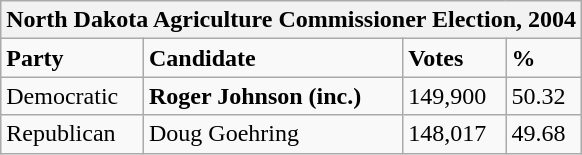<table class="wikitable">
<tr>
<th colspan="4">North Dakota Agriculture Commissioner Election, 2004</th>
</tr>
<tr>
<td><strong>Party</strong></td>
<td><strong>Candidate</strong></td>
<td><strong>Votes</strong></td>
<td><strong>%</strong></td>
</tr>
<tr>
<td>Democratic</td>
<td><strong>Roger Johnson (inc.)</strong></td>
<td>149,900</td>
<td>50.32</td>
</tr>
<tr>
<td>Republican</td>
<td>Doug Goehring</td>
<td>148,017</td>
<td>49.68</td>
</tr>
</table>
